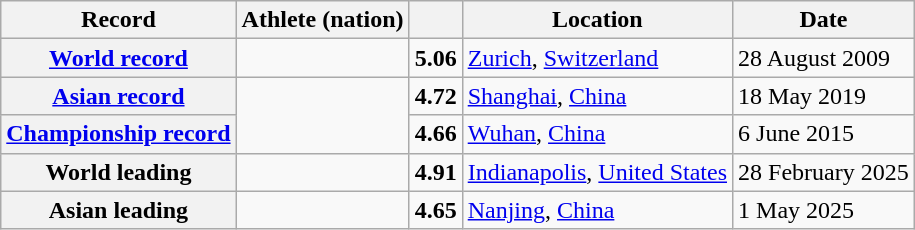<table class="wikitable">
<tr>
<th scope="col">Record</th>
<th scope="col">Athlete (nation)</th>
<th scope="col"></th>
<th scope="col">Location</th>
<th scope="col">Date</th>
</tr>
<tr>
<th scope="row"><a href='#'>World record</a></th>
<td></td>
<td align="center"><strong>5.06</strong></td>
<td><a href='#'>Zurich</a>, <a href='#'>Switzerland</a></td>
<td>28 August 2009</td>
</tr>
<tr>
<th scope="row"><a href='#'>Asian record</a></th>
<td rowspan="2"></td>
<td align="center"><strong>4.72 </strong></td>
<td><a href='#'>Shanghai</a>, <a href='#'>China</a></td>
<td>18 May 2019</td>
</tr>
<tr>
<th scope="row"><a href='#'>Championship record</a></th>
<td align="center"><strong>4.66</strong></td>
<td><a href='#'>Wuhan</a>, <a href='#'>China</a></td>
<td>6 June 2015</td>
</tr>
<tr>
<th scope="row">World leading</th>
<td></td>
<td align="center"><strong>4.91</strong></td>
<td><a href='#'>Indianapolis</a>, <a href='#'>United States</a></td>
<td>28 February 2025</td>
</tr>
<tr>
<th scope="row">Asian leading</th>
<td></td>
<td align="center"><strong>4.65</strong></td>
<td><a href='#'>Nanjing</a>, <a href='#'>China</a></td>
<td>1 May 2025</td>
</tr>
</table>
